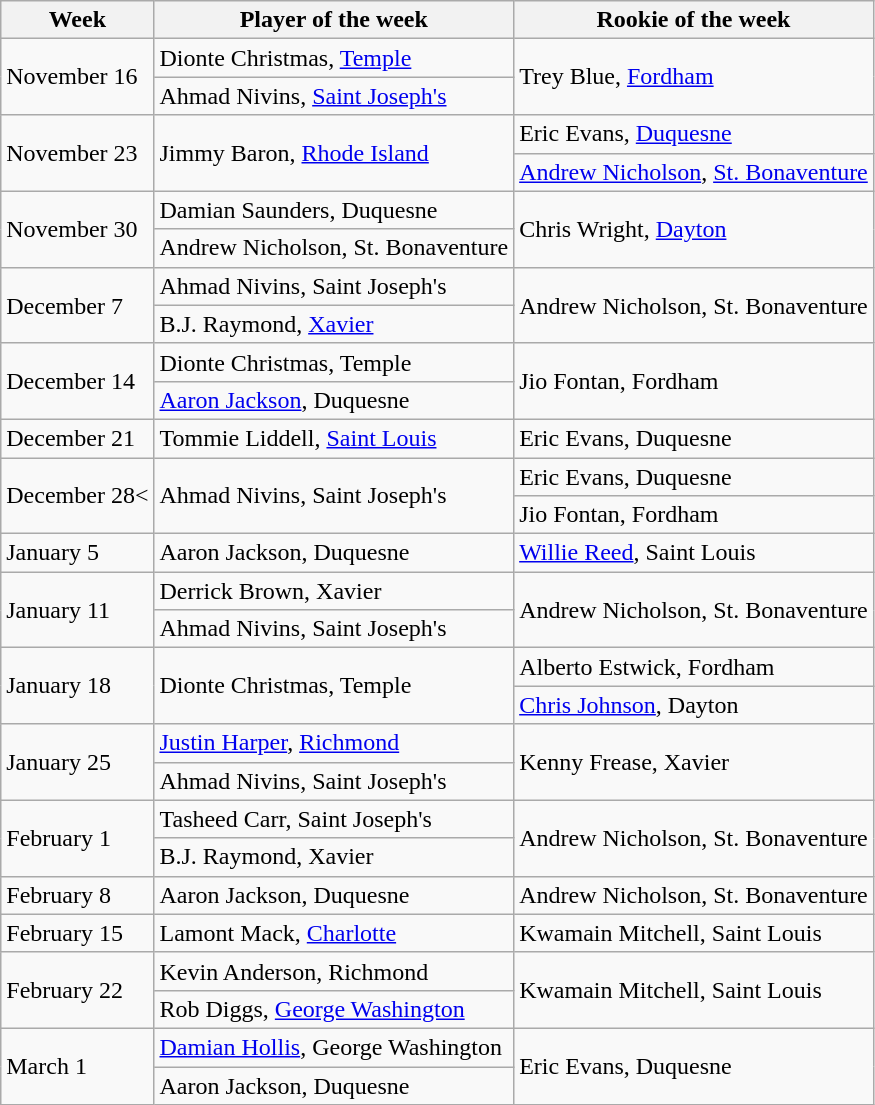<table class="wikitable">
<tr>
<th>Week</th>
<th>Player of the week</th>
<th>Rookie of the week</th>
</tr>
<tr>
<td rowspan="2" style="vertical-align:middle;">November 16</td>
<td>Dionte Christmas, <a href='#'>Temple</a></td>
<td rowspan="2" colspan="3" style="text-align:left;">Trey Blue, <a href='#'>Fordham</a></td>
</tr>
<tr>
<td>Ahmad Nivins, <a href='#'>Saint Joseph's</a></td>
</tr>
<tr>
<td rowspan="2" style="vertical-align:middle;">November 23</td>
<td rowspan="2" style="text-align:left;">Jimmy Baron, <a href='#'>Rhode Island</a></td>
<td>Eric Evans, <a href='#'>Duquesne</a></td>
</tr>
<tr>
<td><a href='#'>Andrew Nicholson</a>, <a href='#'>St. Bonaventure</a></td>
</tr>
<tr>
<td rowspan="2" style="vertical-align:middle;">November 30</td>
<td>Damian Saunders, Duquesne</td>
<td rowspan="2" colspan="3" style="text-align:left;">Chris Wright, <a href='#'>Dayton</a></td>
</tr>
<tr>
<td>Andrew Nicholson, St. Bonaventure</td>
</tr>
<tr>
<td rowspan="2" style="vertical-align:middle;">December 7</td>
<td>Ahmad Nivins, Saint Joseph's</td>
<td rowspan="2" colspan="3" style="text-align:left;">Andrew Nicholson, St. Bonaventure</td>
</tr>
<tr>
<td>B.J. Raymond, <a href='#'>Xavier</a></td>
</tr>
<tr>
<td rowspan="2" style="vertical-align:middle;">December 14</td>
<td>Dionte Christmas, Temple</td>
<td rowspan="2" colspan="3" style="text-align:left;">Jio Fontan, Fordham</td>
</tr>
<tr>
<td><a href='#'>Aaron Jackson</a>, Duquesne</td>
</tr>
<tr>
<td>December 21</td>
<td>Tommie Liddell, <a href='#'>Saint Louis</a></td>
<td>Eric Evans, Duquesne</td>
</tr>
<tr>
<td rowspan="2" style="vertical-align:middle;">December 28<</td>
<td rowspan="2" style="text-align:left;">Ahmad Nivins, Saint Joseph's</td>
<td>Eric Evans, Duquesne</td>
</tr>
<tr>
<td>Jio Fontan, Fordham</td>
</tr>
<tr>
<td>January 5</td>
<td>Aaron Jackson, Duquesne</td>
<td><a href='#'>Willie Reed</a>, Saint Louis</td>
</tr>
<tr>
<td rowspan="2" style="vertical-align:middle;">January 11</td>
<td>Derrick Brown, Xavier</td>
<td rowspan="2" colspan="3" style="text-align:left;">Andrew Nicholson, St. Bonaventure</td>
</tr>
<tr>
<td>Ahmad Nivins, Saint Joseph's</td>
</tr>
<tr>
<td rowspan="2" style="vertical-align:middle;">January 18</td>
<td rowspan="2" style="text-align:left;">Dionte Christmas, Temple</td>
<td>Alberto Estwick, Fordham</td>
</tr>
<tr>
<td><a href='#'>Chris Johnson</a>, Dayton</td>
</tr>
<tr>
<td rowspan="2" style="vertical-align:middle;">January 25</td>
<td><a href='#'>Justin Harper</a>, <a href='#'>Richmond</a></td>
<td rowspan="2" colspan="3" style="text-align:left;">Kenny Frease, Xavier</td>
</tr>
<tr>
<td>Ahmad Nivins, Saint Joseph's</td>
</tr>
<tr>
<td rowspan="2" style="vertical-align:middle;">February 1</td>
<td>Tasheed Carr, Saint Joseph's</td>
<td rowspan="2" colspan="3" style="text-align:left;">Andrew Nicholson, St. Bonaventure</td>
</tr>
<tr>
<td>B.J. Raymond, Xavier</td>
</tr>
<tr>
<td>February 8</td>
<td>Aaron Jackson, Duquesne</td>
<td>Andrew Nicholson, St. Bonaventure</td>
</tr>
<tr>
<td>February 15</td>
<td>Lamont Mack, <a href='#'>Charlotte</a></td>
<td>Kwamain Mitchell, Saint Louis</td>
</tr>
<tr>
<td rowspan="2" style="vertical-align:middle;">February 22</td>
<td>Kevin Anderson, Richmond</td>
<td rowspan="2" colspan="3" style="text-align:left;">Kwamain Mitchell, Saint Louis</td>
</tr>
<tr>
<td>Rob Diggs, <a href='#'>George Washington</a></td>
</tr>
<tr>
<td rowspan="2" style="vertical-align:middle;">March 1</td>
<td><a href='#'>Damian Hollis</a>, George Washington</td>
<td rowspan="2" colspan="3" style="text-align:left;">Eric Evans, Duquesne</td>
</tr>
<tr>
<td>Aaron Jackson, Duquesne</td>
</tr>
</table>
